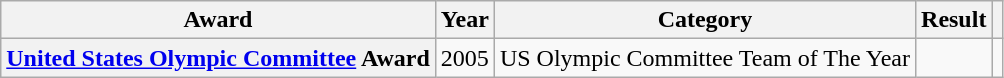<table class="wikitable plainrowheaders sortable">
<tr>
<th scope="col">Award</th>
<th scope="col">Year</th>
<th scope="col">Category</th>
<th scope="col">Result</th>
<th scope="col" class="unsortable"></th>
</tr>
<tr>
<th scope="row"><a href='#'>United States Olympic Committee</a> Award</th>
<td>2005</td>
<td>US Olympic Committee Team of The Year</td>
<td></td>
<td></td>
</tr>
</table>
